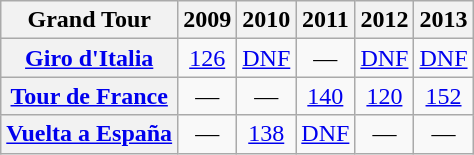<table class="wikitable plainrowheaders">
<tr>
<th>Grand Tour</th>
<th scope="col">2009</th>
<th scope="col">2010</th>
<th scope="col">2011</th>
<th scope="col">2012</th>
<th scope="col">2013</th>
</tr>
<tr style="text-align:center;">
<th scope="row"> <a href='#'>Giro d'Italia</a></th>
<td><a href='#'>126</a></td>
<td><a href='#'>DNF</a></td>
<td>—</td>
<td><a href='#'>DNF</a></td>
<td><a href='#'>DNF</a></td>
</tr>
<tr style="text-align:center;">
<th scope="row"> <a href='#'>Tour de France</a></th>
<td>—</td>
<td>—</td>
<td><a href='#'>140</a></td>
<td><a href='#'>120</a></td>
<td><a href='#'>152</a></td>
</tr>
<tr style="text-align:center;">
<th scope="row"> <a href='#'>Vuelta a España</a></th>
<td>—</td>
<td><a href='#'>138</a></td>
<td><a href='#'>DNF</a></td>
<td>—</td>
<td>—</td>
</tr>
</table>
